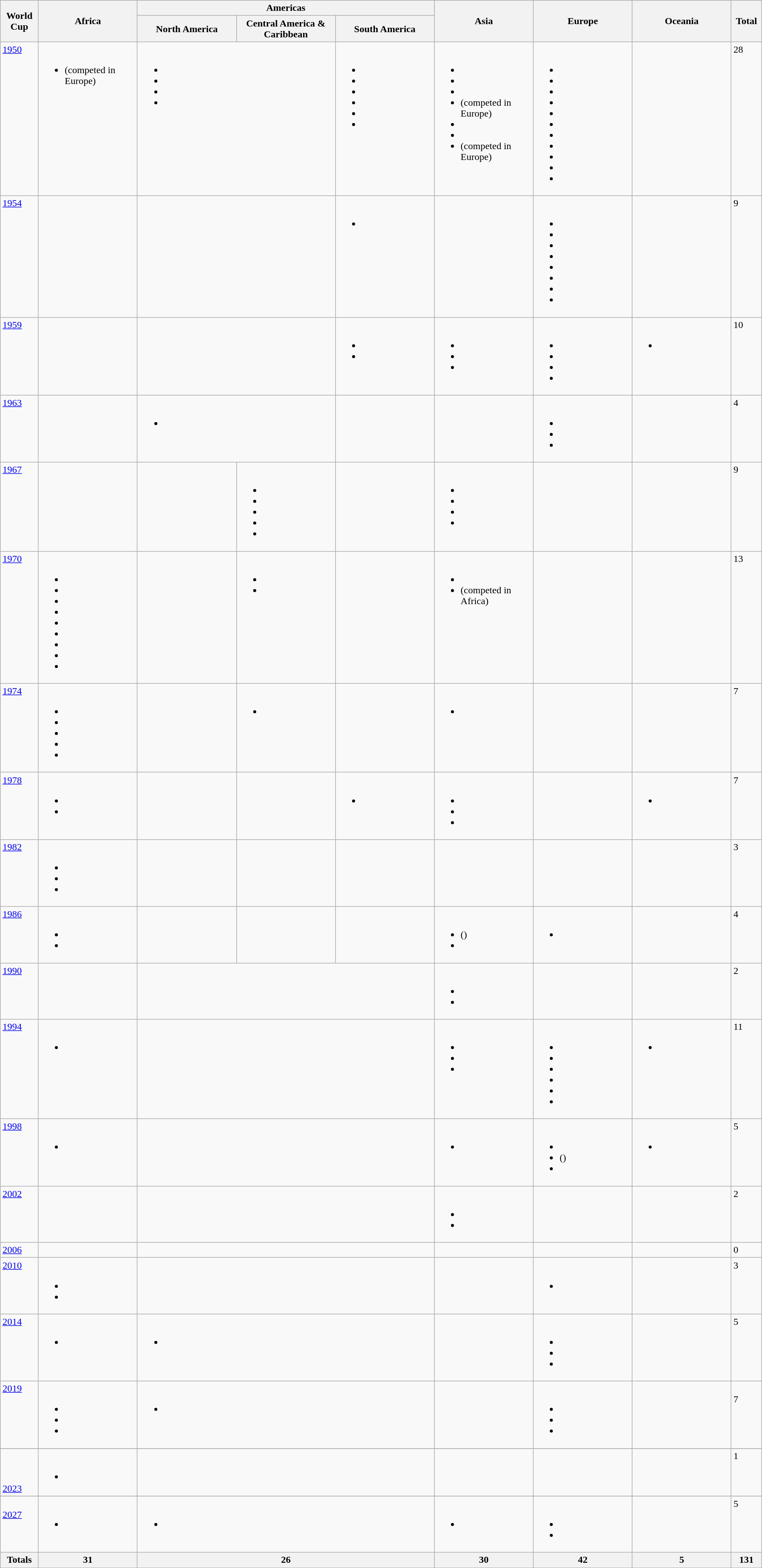<table class=wikitable width=100%>
<tr>
<th width=5% rowspan=2>World<br>Cup</th>
<th rowspan=2 width=13%>Africa</th>
<th colspan=3>Americas</th>
<th rowspan=2 width=13%>Asia</th>
<th rowspan=2 width=13%>Europe</th>
<th rowspan=2 width=13%>Oceania</th>
<th width=4% rowspan=2>Total</th>
</tr>
<tr>
<th width=13%>North America</th>
<th width=13%>Central America & Caribbean</th>
<th width=13%>South America</th>
</tr>
<tr valign=top>
<td> <a href='#'>1950</a></td>
<td><br><ul><li> (competed in Europe)</li></ul></td>
<td colspan=2><br><ul><li></li><li></li><li></li><li></li></ul></td>
<td><br><ul><li></li><li></li><li></li><li></li><li></li><li></li></ul></td>
<td><br><ul><li></li><li></li><li></li><li> (competed in Europe)</li><li></li><li></li><li> (competed in Europe)</li></ul></td>
<td><br><ul><li></li><li></li><li></li><li></li><li></li><li></li><li></li><li></li><li></li><li></li><li></li></ul></td>
<td></td>
<td>28</td>
</tr>
<tr valign=top>
<td> <a href='#'>1954</a></td>
<td></td>
<td colspan=2></td>
<td><br><ul><li></li></ul></td>
<td></td>
<td><br><ul><li></li><li></li><li></li><li></li><li></li><li></li><li></li><li></li></ul></td>
<td></td>
<td>9</td>
</tr>
<tr valign=top>
<td> <a href='#'>1959</a></td>
<td></td>
<td colspan=2></td>
<td><br><ul><li></li><li></li></ul></td>
<td><br><ul><li></li><li></li><li></li></ul></td>
<td><br><ul><li></li><li></li><li></li><li></li></ul></td>
<td><br><ul><li></li></ul></td>
<td>10</td>
</tr>
<tr valign=top>
<td> <a href='#'>1963</a></td>
<td></td>
<td colspan=2><br><ul><li></li></ul></td>
<td></td>
<td></td>
<td><br><ul><li></li><li></li><li></li></ul></td>
<td></td>
<td>4</td>
</tr>
<tr valign=top>
<td> <a href='#'>1967</a></td>
<td></td>
<td></td>
<td><br><ul><li></li><li></li><li></li><li></li><li></li></ul></td>
<td></td>
<td><br><ul><li></li><li></li><li></li><li></li></ul></td>
<td></td>
<td></td>
<td>9</td>
</tr>
<tr valign=top>
<td> <a href='#'>1970</a></td>
<td><br><ul><li></li><li></li><li></li><li></li><li></li><li></li><li></li><li></li><li></li></ul></td>
<td></td>
<td><br><ul><li></li><li></li></ul></td>
<td></td>
<td><br><ul><li></li><li> (competed in Africa)</li></ul></td>
<td></td>
<td></td>
<td>13</td>
</tr>
<tr valign=top>
<td> <a href='#'>1974</a></td>
<td><br><ul><li></li><li></li><li></li><li></li><li></li></ul></td>
<td></td>
<td><br><ul><li></li></ul></td>
<td></td>
<td><br><ul><li></li></ul></td>
<td></td>
<td></td>
<td>7</td>
</tr>
<tr valign=top>
<td> <a href='#'>1978</a></td>
<td><br><ul><li></li><li></li></ul></td>
<td></td>
<td></td>
<td><br><ul><li></li></ul></td>
<td><br><ul><li></li><li></li><li></li></ul></td>
<td></td>
<td><br><ul><li></li></ul></td>
<td>7</td>
</tr>
<tr valign=top>
<td> <a href='#'>1982</a></td>
<td><br><ul><li></li><li></li><li></li></ul></td>
<td></td>
<td></td>
<td></td>
<td></td>
<td></td>
<td></td>
<td>3</td>
</tr>
<tr valign=top>
<td> <a href='#'>1986</a></td>
<td><br><ul><li></li><li></li></ul></td>
<td></td>
<td></td>
<td></td>
<td><br><ul><li>()</li><li></li></ul></td>
<td><br><ul><li></li></ul></td>
<td></td>
<td>4</td>
</tr>
<tr valign=top>
<td> <a href='#'>1990</a></td>
<td></td>
<td colspan=3></td>
<td><br><ul><li></li><li></li></ul></td>
<td></td>
<td></td>
<td>2</td>
</tr>
<tr valign=top>
<td> <a href='#'>1994</a></td>
<td><br><ul><li></li></ul></td>
<td colspan=3></td>
<td><br><ul><li></li><li></li><li></li></ul></td>
<td><br><ul><li></li><li></li><li></li><li></li><li></li><li></li></ul></td>
<td><br><ul><li></li></ul></td>
<td>11</td>
</tr>
<tr valign=top>
<td> <a href='#'>1998</a></td>
<td><br><ul><li></li></ul></td>
<td colspan=3></td>
<td><br><ul><li></li></ul></td>
<td><br><ul><li></li><li>()</li><li></li></ul></td>
<td><br><ul><li></li></ul></td>
<td>5</td>
</tr>
<tr valign=top>
<td> <a href='#'>2002</a></td>
<td></td>
<td colspan=3></td>
<td><br><ul><li></li><li></li></ul></td>
<td></td>
<td></td>
<td>2</td>
</tr>
<tr valign=top>
<td> <a href='#'>2006</a></td>
<td></td>
<td colspan=3></td>
<td></td>
<td></td>
<td></td>
<td>0</td>
</tr>
<tr valign=top>
<td> <a href='#'>2010</a></td>
<td><br><ul><li></li><li></li></ul></td>
<td colspan=3></td>
<td></td>
<td><br><ul><li></li></ul></td>
<td></td>
<td>3</td>
</tr>
<tr valign=top>
<td> <a href='#'>2014</a></td>
<td><br><ul><li></li></ul></td>
<td colspan=3><br><ul><li></li></ul></td>
<td></td>
<td><br><ul><li></li><li></li><li></li></ul></td>
<td></td>
<td>5</td>
</tr>
<tr valign=top>
<td> <a href='#'>2019</a></td>
<td><br><ul><li></li><li></li><li></li></ul></td>
<td colspan=3><br><ul><li></li></ul></td>
<td></td>
<td><br><ul><li></li><li></li><li></li></ul></td>
<td></td>
<td><br>7</td>
</tr>
<tr>
</tr>
<tr valign=top>
<td><br><br><br><a href='#'>2023</a></td>
<td><br><ul><li></li></ul></td>
<td colspan=3></td>
<td></td>
<td></td>
<td></td>
<td>1</td>
</tr>
<tr>
</tr>
<tr valign=top>
<td><br><a href='#'>2027</a></td>
<td><br><ul><li></li></ul></td>
<td colspan=3><br><ul><li></li></ul></td>
<td><br><ul><li></li></ul></td>
<td><br><ul><li></li><li></li></ul></td>
<td></td>
<td>5</td>
</tr>
<tr>
<th>Totals</th>
<th>31</th>
<th colspan=3>26</th>
<th>30</th>
<th>42</th>
<th>5</th>
<th>131</th>
</tr>
</table>
